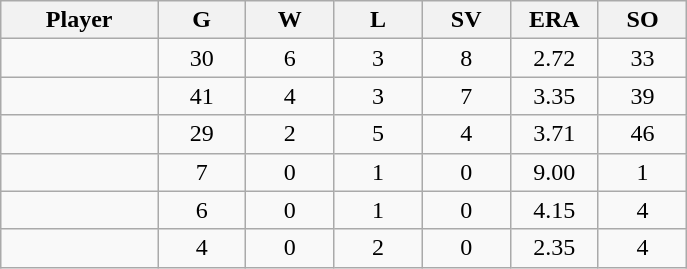<table class="wikitable sortable">
<tr>
<th bgcolor="#DDDDFF" width="16%">Player</th>
<th bgcolor="#DDDDFF" width="9%">G</th>
<th bgcolor="#DDDDFF" width="9%">W</th>
<th bgcolor="#DDDDFF" width="9%">L</th>
<th bgcolor="#DDDDFF" width="9%">SV</th>
<th bgcolor="#DDDDFF" width="9%">ERA</th>
<th bgcolor="#DDDDFF" width="9%">SO</th>
</tr>
<tr align="center">
<td></td>
<td>30</td>
<td>6</td>
<td>3</td>
<td>8</td>
<td>2.72</td>
<td>33</td>
</tr>
<tr align=center>
<td></td>
<td>41</td>
<td>4</td>
<td>3</td>
<td>7</td>
<td>3.35</td>
<td>39</td>
</tr>
<tr align="center">
<td></td>
<td>29</td>
<td>2</td>
<td>5</td>
<td>4</td>
<td>3.71</td>
<td>46</td>
</tr>
<tr align="center">
<td></td>
<td>7</td>
<td>0</td>
<td>1</td>
<td>0</td>
<td>9.00</td>
<td>1</td>
</tr>
<tr align="center">
<td></td>
<td>6</td>
<td>0</td>
<td>1</td>
<td>0</td>
<td>4.15</td>
<td>4</td>
</tr>
<tr align="center">
<td></td>
<td>4</td>
<td>0</td>
<td>2</td>
<td>0</td>
<td>2.35</td>
<td>4</td>
</tr>
</table>
